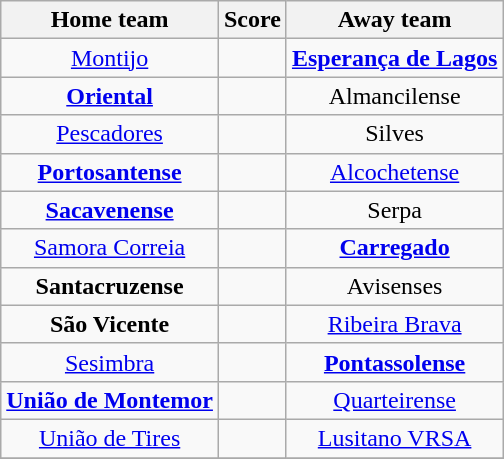<table class="wikitable" style="text-align: center">
<tr>
<th>Home team</th>
<th>Score</th>
<th>Away team</th>
</tr>
<tr>
<td><a href='#'>Montijo</a> </td>
<td></td>
<td><strong><a href='#'>Esperança de Lagos</a></strong> </td>
</tr>
<tr>
<td><strong><a href='#'>Oriental</a></strong> </td>
<td></td>
<td>Almancilense </td>
</tr>
<tr>
<td><a href='#'>Pescadores</a> </td>
<td></td>
<td>Silves </td>
</tr>
<tr>
<td><strong><a href='#'>Portosantense</a></strong> </td>
<td></td>
<td><a href='#'>Alcochetense</a> </td>
</tr>
<tr>
<td><strong><a href='#'>Sacavenense</a></strong> </td>
<td></td>
<td>Serpa </td>
</tr>
<tr>
<td><a href='#'>Samora Correia</a> </td>
<td></td>
<td><strong><a href='#'>Carregado</a></strong> </td>
</tr>
<tr>
<td><strong>Santacruzense</strong> </td>
<td></td>
<td>Avisenses </td>
</tr>
<tr>
<td><strong>São Vicente</strong> </td>
<td></td>
<td><a href='#'>Ribeira Brava</a> </td>
</tr>
<tr>
<td><a href='#'>Sesimbra</a> </td>
<td></td>
<td><strong><a href='#'>Pontassolense</a></strong> </td>
</tr>
<tr>
<td><strong><a href='#'>União de Montemor</a></strong> </td>
<td></td>
<td><a href='#'>Quarteirense</a> </td>
</tr>
<tr>
<td><a href='#'>União de Tires</a> </td>
<td></td>
<td><a href='#'>Lusitano VRSA</a> </td>
</tr>
<tr>
</tr>
</table>
